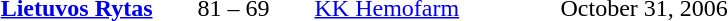<table style="text-align:center">
<tr>
<th width=160></th>
<th width=100></th>
<th width=160></th>
<th width=200></th>
</tr>
<tr>
<td align=right><strong><a href='#'>Lietuvos Rytas</a></strong> </td>
<td>81 – 69</td>
<td align=left> <a href='#'>KK Hemofarm</a></td>
<td align=left>October 31, 2006</td>
</tr>
</table>
